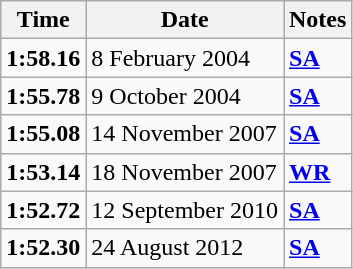<table class="wikitable">
<tr>
<th>Time</th>
<th>Date</th>
<th>Notes</th>
</tr>
<tr>
<td><strong>1:58.16</strong></td>
<td>8 February 2004</td>
<td><strong><a href='#'>SA</a></strong></td>
</tr>
<tr>
<td><strong>1:55.78</strong></td>
<td>9 October 2004</td>
<td><strong><a href='#'>SA</a></strong></td>
</tr>
<tr>
<td><strong>1:55.08</strong></td>
<td>14 November 2007</td>
<td><strong><a href='#'>SA</a></strong></td>
</tr>
<tr>
<td><strong>1:53.14</strong></td>
<td>18 November 2007</td>
<td><strong><a href='#'>WR</a></strong></td>
</tr>
<tr>
<td><strong>1:52.72</strong></td>
<td>12 September 2010</td>
<td><strong><a href='#'>SA</a></strong></td>
</tr>
<tr>
<td><strong>1:52.30</strong></td>
<td>24 August 2012</td>
<td><strong><a href='#'>SA</a></strong></td>
</tr>
</table>
